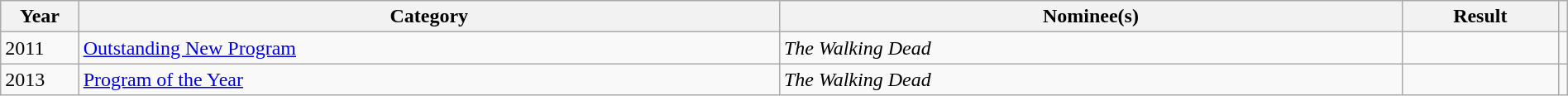<table class="wikitable" width=100%>
<tr>
<th width=5%>Year</th>
<th width=45%>Category</th>
<th width=40%>Nominee(s)</th>
<th width=10%>Result</th>
<th width=5%></th>
</tr>
<tr>
<td rowspan=1>2011</td>
<td><a href='#'>Outstanding New Program</a></td>
<td><em>The Walking Dead</em></td>
<td></td>
<td></td>
</tr>
<tr>
<td rowspan=1>2013</td>
<td><a href='#'>Program of the Year</a></td>
<td><em>The Walking Dead</em></td>
<td></td>
<td></td>
</tr>
</table>
